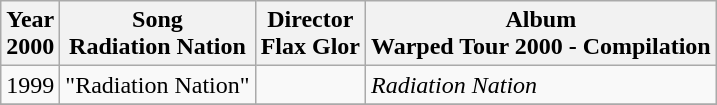<table class="wikitable">
<tr>
<th>Year<br>2000</th>
<th>Song<br>Radiation Nation</th>
<th>Director<br>Flax Glor</th>
<th>Album<br>Warped Tour 2000 - Compilation</th>
</tr>
<tr>
<td>1999</td>
<td>"Radiation Nation"</td>
<td></td>
<td><em>Radiation Nation</em></td>
</tr>
<tr>
</tr>
</table>
